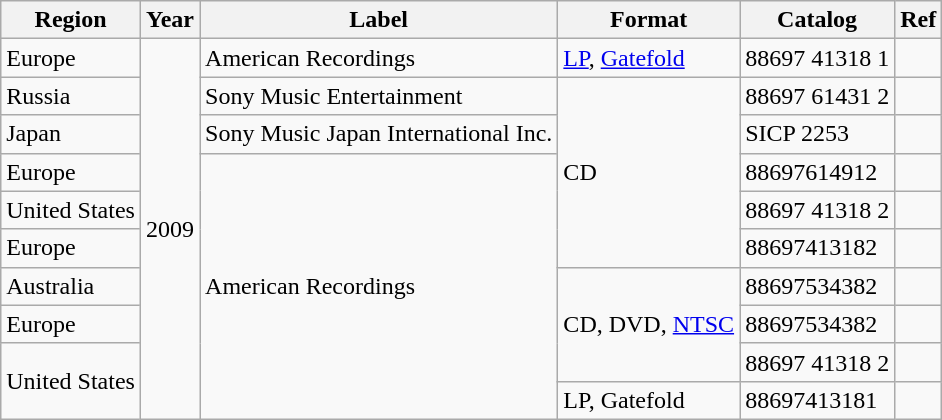<table class="wikitable">
<tr>
<th>Region</th>
<th>Year</th>
<th>Label</th>
<th>Format</th>
<th>Catalog</th>
<th>Ref</th>
</tr>
<tr>
<td>Europe</td>
<td rowspan="10">2009</td>
<td>American Recordings</td>
<td><a href='#'>LP</a>, <a href='#'>Gatefold</a></td>
<td>88697 41318 1</td>
<td></td>
</tr>
<tr>
<td>Russia</td>
<td>Sony Music Entertainment</td>
<td rowspan="5">CD</td>
<td>88697 61431 2</td>
<td></td>
</tr>
<tr>
<td>Japan</td>
<td>Sony Music Japan International Inc.</td>
<td>SICP 2253</td>
<td></td>
</tr>
<tr>
<td>Europe</td>
<td rowspan="7">American Recordings</td>
<td>88697614912</td>
<td></td>
</tr>
<tr>
<td>United States</td>
<td>88697 41318 2</td>
<td></td>
</tr>
<tr>
<td>Europe</td>
<td>88697413182</td>
<td></td>
</tr>
<tr>
<td>Australia</td>
<td rowspan="3">CD, DVD, <a href='#'>NTSC</a></td>
<td>88697534382</td>
<td></td>
</tr>
<tr>
<td>Europe</td>
<td>88697534382</td>
<td></td>
</tr>
<tr>
<td rowspan="2">United States</td>
<td>88697 41318 2</td>
<td></td>
</tr>
<tr>
<td>LP, Gatefold</td>
<td>88697413181</td>
<td></td>
</tr>
</table>
